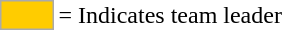<table>
<tr>
<td style="background:#fc0; border:1px solid #aaa; width:2em;"></td>
<td>= Indicates team leader</td>
</tr>
</table>
